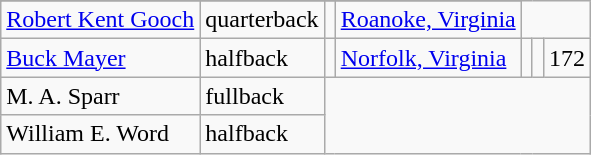<table class="wikitable">
<tr>
</tr>
<tr>
</tr>
<tr>
<td><a href='#'>Robert Kent Gooch</a></td>
<td>quarterback</td>
<td></td>
<td><a href='#'>Roanoke, Virginia</a></td>
</tr>
<tr>
<td><a href='#'>Buck Mayer</a></td>
<td>halfback</td>
<td></td>
<td><a href='#'>Norfolk, Virginia</a></td>
<td></td>
<td></td>
<td>172</td>
</tr>
<tr>
<td>M. A. Sparr</td>
<td>fullback</td>
</tr>
<tr>
<td>William E. Word</td>
<td>halfback</td>
</tr>
</table>
